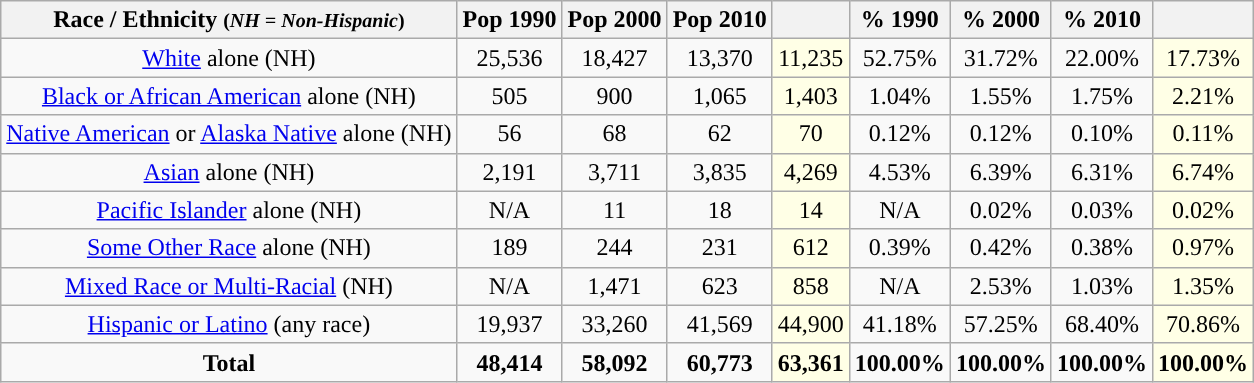<table class="wikitable" style="text-align:center;">
<tr>
<th>Race / Ethnicity <small>(<em>NH = Non-Hispanic</em>)</small></th>
<th>Pop 1990</th>
<th>Pop 2000</th>
<th>Pop 2010</th>
<th></th>
<th>% 1990</th>
<th>% 2000</th>
<th>% 2010</th>
<th></th>
</tr>
<tr>
<td><a href='#'>White</a> alone (NH)</td>
<td>25,536</td>
<td>18,427</td>
<td>13,370</td>
<td style='background: #ffffe6;'>11,235</td>
<td>52.75%</td>
<td>31.72%</td>
<td>22.00%</td>
<td style='background: #ffffe6;'>17.73%</td>
</tr>
<tr>
<td><a href='#'>Black or African American</a> alone (NH)</td>
<td>505</td>
<td>900</td>
<td>1,065</td>
<td style='background: #ffffe6;'>1,403</td>
<td>1.04%</td>
<td>1.55%</td>
<td>1.75%</td>
<td style='background: #ffffe6;'>2.21%</td>
</tr>
<tr>
<td><a href='#'>Native American</a> or <a href='#'>Alaska Native</a> alone (NH)</td>
<td>56</td>
<td>68</td>
<td>62</td>
<td style='background: #ffffe6;'>70</td>
<td>0.12%</td>
<td>0.12%</td>
<td>0.10%</td>
<td style='background: #ffffe6;'>0.11%</td>
</tr>
<tr>
<td><a href='#'>Asian</a> alone (NH)</td>
<td>2,191</td>
<td>3,711</td>
<td>3,835</td>
<td style='background: #ffffe6;'>4,269</td>
<td>4.53%</td>
<td>6.39%</td>
<td>6.31%</td>
<td style='background: #ffffe6;'>6.74%</td>
</tr>
<tr>
<td><a href='#'>Pacific Islander</a> alone (NH)</td>
<td>N/A</td>
<td>11</td>
<td>18</td>
<td style='background: #ffffe6;'>14</td>
<td>N/A</td>
<td>0.02%</td>
<td>0.03%</td>
<td style='background: #ffffe6;'>0.02%</td>
</tr>
<tr>
<td><a href='#'>Some Other Race</a> alone (NH)</td>
<td>189</td>
<td>244</td>
<td>231</td>
<td style='background: #ffffe6;'>612</td>
<td>0.39%</td>
<td>0.42%</td>
<td>0.38%</td>
<td style='background: #ffffe6;'>0.97%</td>
</tr>
<tr>
<td><a href='#'>Mixed Race or Multi-Racial</a> (NH)</td>
<td>N/A</td>
<td>1,471</td>
<td>623</td>
<td style='background: #ffffe6;'>858</td>
<td>N/A</td>
<td>2.53%</td>
<td>1.03%</td>
<td style='background: #ffffe6;'>1.35%</td>
</tr>
<tr>
<td><a href='#'>Hispanic or Latino</a> (any race)</td>
<td>19,937</td>
<td>33,260</td>
<td>41,569</td>
<td style='background: #ffffe6;'>44,900</td>
<td>41.18%</td>
<td>57.25%</td>
<td>68.40%</td>
<td style='background: #ffffe6;'>70.86%</td>
</tr>
<tr>
<td><strong>Total</strong></td>
<td><strong>48,414</strong></td>
<td><strong>58,092</strong></td>
<td><strong>60,773</strong></td>
<td style='background: #ffffe6;'><strong>63,361</strong></td>
<td><strong>100.00%</strong></td>
<td><strong>100.00%</strong></td>
<td><strong>100.00%</strong></td>
<td style='background: #ffffe6;'><strong>100.00%</strong></td>
</tr>
</table>
